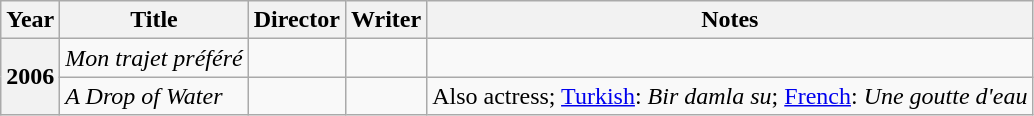<table class="wikitable plainrowheaders">
<tr>
<th scope="col">Year</th>
<th scope="col">Title</th>
<th scope="col">Director</th>
<th scope="col">Writer</th>
<th scope="col">Notes</th>
</tr>
<tr>
<th rowspan=2 scope=row>2006</th>
<td><em>Mon trajet préféré</em></td>
<td></td>
<td></td>
<td></td>
</tr>
<tr>
<td><em>A Drop of Water</em></td>
<td></td>
<td></td>
<td>Also actress; <a href='#'>Turkish</a>: <em>Bir damla su</em>; <a href='#'>French</a>: <em>Une goutte d'eau</em></td>
</tr>
</table>
